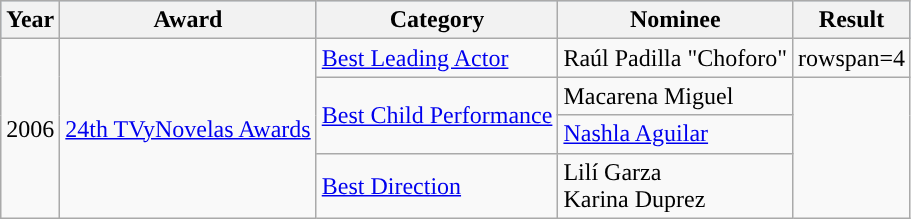<table class="wikitable">
<tr style="background:#b0c4de;">
<th>Year</th>
<th>Award</th>
<th>Category</th>
<th>Nominee</th>
<th>Result</th>
</tr>
<tr>
<td rowspan=4>2006</td>
<td rowspan=4><a href='#'>24th TVyNovelas Awards</a></td>
<td><a href='#'>Best Leading Actor</a></td>
<td>Raúl Padilla "Choforo"</td>
<td>rowspan=4 </td>
</tr>
<tr>
<td rowspan=2><a href='#'>Best Child Performance</a></td>
<td>Macarena Miguel</td>
</tr>
<tr>
<td><a href='#'>Nashla Aguilar</a></td>
</tr>
<tr>
<td><a href='#'>Best Direction</a></td>
<td>Lilí Garza<br>Karina Duprez</td>
</tr>
</table>
